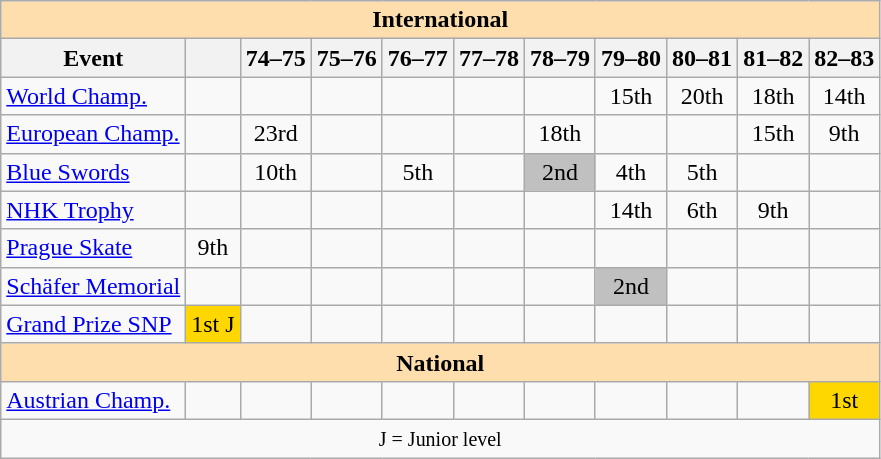<table class="wikitable" style="text-align:center">
<tr>
<th style="background-color: #ffdead; " colspan=11 align=center>International</th>
</tr>
<tr>
<th>Event</th>
<th></th>
<th>74–75</th>
<th>75–76</th>
<th>76–77</th>
<th>77–78</th>
<th>78–79</th>
<th>79–80</th>
<th>80–81</th>
<th>81–82</th>
<th>82–83</th>
</tr>
<tr>
<td align=left><a href='#'>World Champ.</a></td>
<td></td>
<td></td>
<td></td>
<td></td>
<td></td>
<td></td>
<td>15th</td>
<td>20th</td>
<td>18th</td>
<td>14th</td>
</tr>
<tr>
<td align=left><a href='#'>European Champ.</a></td>
<td></td>
<td>23rd</td>
<td></td>
<td></td>
<td></td>
<td>18th</td>
<td></td>
<td></td>
<td>15th</td>
<td>9th</td>
</tr>
<tr>
<td align=left><a href='#'>Blue Swords</a></td>
<td></td>
<td>10th</td>
<td></td>
<td>5th</td>
<td></td>
<td bgcolor=silver>2nd</td>
<td>4th</td>
<td>5th</td>
<td></td>
<td></td>
</tr>
<tr>
<td align=left><a href='#'>NHK Trophy</a></td>
<td></td>
<td></td>
<td></td>
<td></td>
<td></td>
<td></td>
<td>14th</td>
<td>6th</td>
<td>9th</td>
<td></td>
</tr>
<tr>
<td align=left><a href='#'>Prague Skate</a></td>
<td>9th</td>
<td></td>
<td></td>
<td></td>
<td></td>
<td></td>
<td></td>
<td></td>
<td></td>
<td></td>
</tr>
<tr>
<td align=left><a href='#'>Schäfer Memorial</a></td>
<td></td>
<td></td>
<td></td>
<td></td>
<td></td>
<td></td>
<td bgcolor=silver>2nd</td>
<td></td>
<td></td>
<td></td>
</tr>
<tr>
<td align=left><a href='#'>Grand Prize SNP</a></td>
<td bgcolor=gold>1st J</td>
<td></td>
<td></td>
<td></td>
<td></td>
<td></td>
<td></td>
<td></td>
<td></td>
<td></td>
</tr>
<tr>
<th style="background-color: #ffdead; " colspan=11 align=center>National</th>
</tr>
<tr>
<td align=left><a href='#'>Austrian Champ.</a></td>
<td></td>
<td></td>
<td></td>
<td></td>
<td></td>
<td></td>
<td></td>
<td></td>
<td></td>
<td bgcolor=gold>1st</td>
</tr>
<tr>
<td colspan=11 align=center><small> J = Junior level </small></td>
</tr>
</table>
